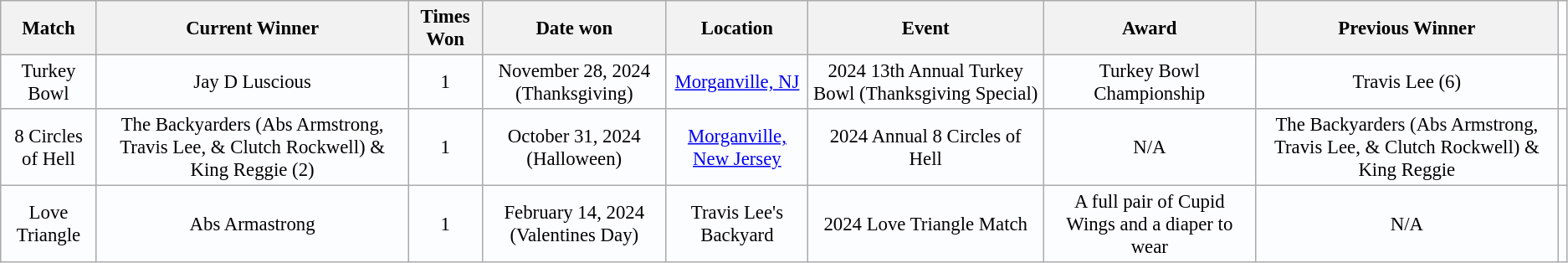<table class="wikitable" style="background:#fcfdff; font-size:95%; text-align: center;">
<tr>
<th>Match</th>
<th>Current Winner</th>
<th>Times Won</th>
<th>Date won</th>
<th>Location</th>
<th>Event</th>
<th>Award</th>
<th>Previous Winner</th>
</tr>
<tr>
<td>Turkey Bowl</td>
<td align=center>Jay D Luscious</td>
<td align=center>1</td>
<td align=center>November 28, 2024 (Thanksgiving)</td>
<td align=center><a href='#'>Morganville, NJ</a></td>
<td align=center>2024 13th Annual Turkey Bowl (Thanksgiving Special)</td>
<td align=center>Turkey Bowl Championship</td>
<td align=center>Travis Lee (6)</td>
<td></td>
</tr>
<tr>
<td>8 Circles of Hell</td>
<td align=center>The Backyarders (Abs Armstrong, Travis Lee, & Clutch Rockwell) & King Reggie (2)</td>
<td align=center>1</td>
<td align=center>October 31, 2024 (Halloween)</td>
<td align=center><a href='#'>Morganville, New Jersey</a></td>
<td align=center>2024 Annual 8 Circles of Hell</td>
<td align=center>N/A</td>
<td align=center>The Backyarders (Abs Armstrong, Travis Lee, & Clutch Rockwell) & King Reggie</td>
<td></td>
</tr>
<tr>
<td>Love Triangle</td>
<td align=center>Abs Armastrong</td>
<td align=center>1</td>
<td align=center>February 14, 2024 (Valentines Day)</td>
<td align=center>Travis Lee's Backyard</td>
<td align=center>2024 Love Triangle Match</td>
<td align=center>A full pair of Cupid Wings and a diaper to wear</td>
<td align=center>N/A</td>
</tr>
</table>
